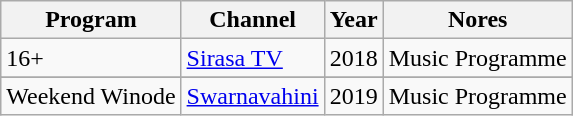<table class="wikitable">
<tr>
<th>Program</th>
<th>Channel</th>
<th>Year</th>
<th>Nores</th>
</tr>
<tr>
<td>16+</td>
<td><a href='#'>Sirasa TV</a></td>
<td>2018</td>
<td>Music Programme</td>
</tr>
<tr>
</tr>
<tr>
<td>Weekend Winode</td>
<td><a href='#'>Swarnavahini</a></td>
<td>2019</td>
<td>Music Programme</td>
</tr>
</table>
